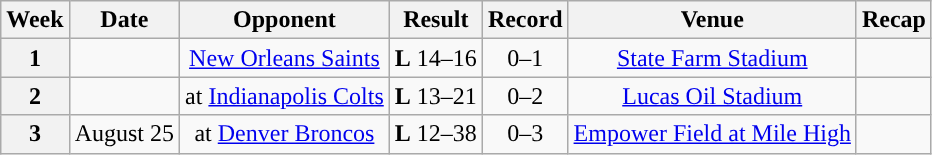<table class="wikitable" style="text-align:center">
<tr>
<th>Week</th>
<th>Date</th>
<th>Opponent</th>
<th>Result</th>
<th>Record</th>
<th>Venue</th>
<th>Recap</th>
</tr>
<tr>
<th>1</th>
<td></td>
<td><a href='#'>New Orleans Saints</a></td>
<td><strong>L</strong> 14–16</td>
<td>0–1</td>
<td><a href='#'>State Farm Stadium</a></td>
<td></td>
</tr>
<tr>
<th>2</th>
<td></td>
<td>at <a href='#'>Indianapolis Colts</a></td>
<td><strong>L</strong> 13–21</td>
<td>0–2</td>
<td><a href='#'>Lucas Oil Stadium</a></td>
<td></td>
</tr>
<tr>
<th>3</th>
<td>August 25</td>
<td>at <a href='#'>Denver Broncos</a></td>
<td><strong>L</strong> 12–38</td>
<td>0–3</td>
<td><a href='#'>Empower Field at Mile High</a></td>
<td></td>
</tr>
</table>
